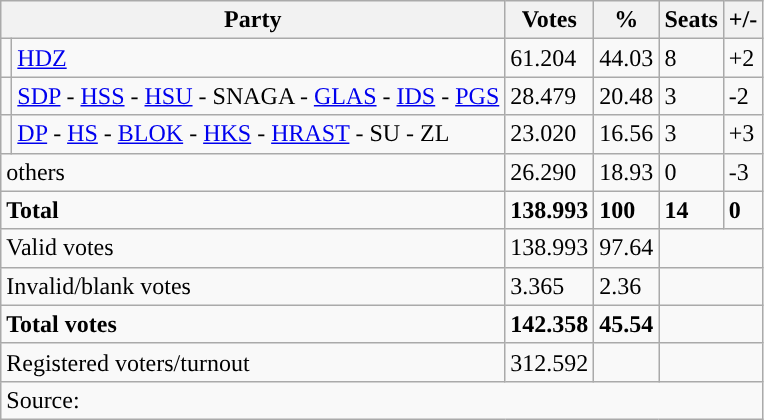<table class="wikitable" style="text-align: left;">
<tr>
<th colspan="2">Party</th>
<th>Votes</th>
<th>%</th>
<th>Seats</th>
<th>+/-</th>
</tr>
<tr>
<td style="background-color: "></td>
<td><a href='#'>HDZ</a></td>
<td>61.204</td>
<td>44.03</td>
<td>8</td>
<td>+2</td>
</tr>
<tr>
<td style="background-color: "></td>
<td><a href='#'>SDP</a> - <a href='#'>HSS</a> - <a href='#'>HSU</a> - SNAGA - <a href='#'>GLAS</a> - <a href='#'>IDS</a> - <a href='#'>PGS</a></td>
<td>28.479</td>
<td>20.48</td>
<td>3</td>
<td>-2</td>
</tr>
<tr>
<td style="background-color: "></td>
<td><a href='#'>DP</a> - <a href='#'>HS</a> - <a href='#'>BLOK</a> - <a href='#'>HKS</a> - <a href='#'>HRAST</a> - SU - ZL</td>
<td>23.020</td>
<td>16.56</td>
<td>3</td>
<td>+3</td>
</tr>
<tr>
<td colspan="2">others</td>
<td>26.290</td>
<td>18.93</td>
<td>0</td>
<td>-3</td>
</tr>
<tr>
<td colspan="2"><strong>Total</strong></td>
<td><strong>138.993</strong></td>
<td><strong>100</strong></td>
<td><strong>14</strong></td>
<td><strong>0</strong></td>
</tr>
<tr>
<td colspan="2">Valid votes</td>
<td>138.993</td>
<td>97.64</td>
<td colspan="2"></td>
</tr>
<tr>
<td colspan="2">Invalid/blank votes</td>
<td>3.365</td>
<td>2.36</td>
<td colspan="2"></td>
</tr>
<tr>
<td colspan="2"><strong>Total votes</strong></td>
<td><strong>142.358</strong></td>
<td><strong>45.54</strong></td>
<td colspan="2"></td>
</tr>
<tr>
<td colspan="2">Registered voters/turnout</td>
<td votes14="5343">312.592</td>
<td></td>
<td colspan="2"></td>
</tr>
<tr>
<td colspan="6">Source: </td>
</tr>
</table>
